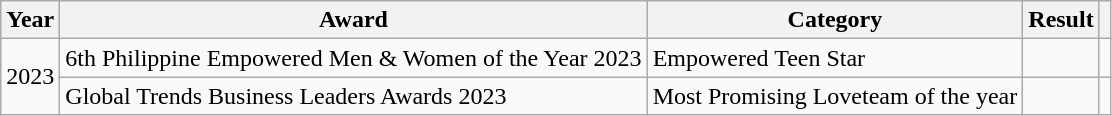<table class="wikitable">
<tr>
<th>Year</th>
<th>Award</th>
<th>Category</th>
<th>Result</th>
<th></th>
</tr>
<tr>
<td rowspan="2">2023</td>
<td>6th Philippine Empowered Men & Women of the Year 2023</td>
<td>Empowered Teen Star</td>
<td></td>
<td></td>
</tr>
<tr>
<td>Global Trends Business Leaders Awards 2023</td>
<td>Most Promising Loveteam of the year</td>
<td></td>
<td></td>
</tr>
</table>
